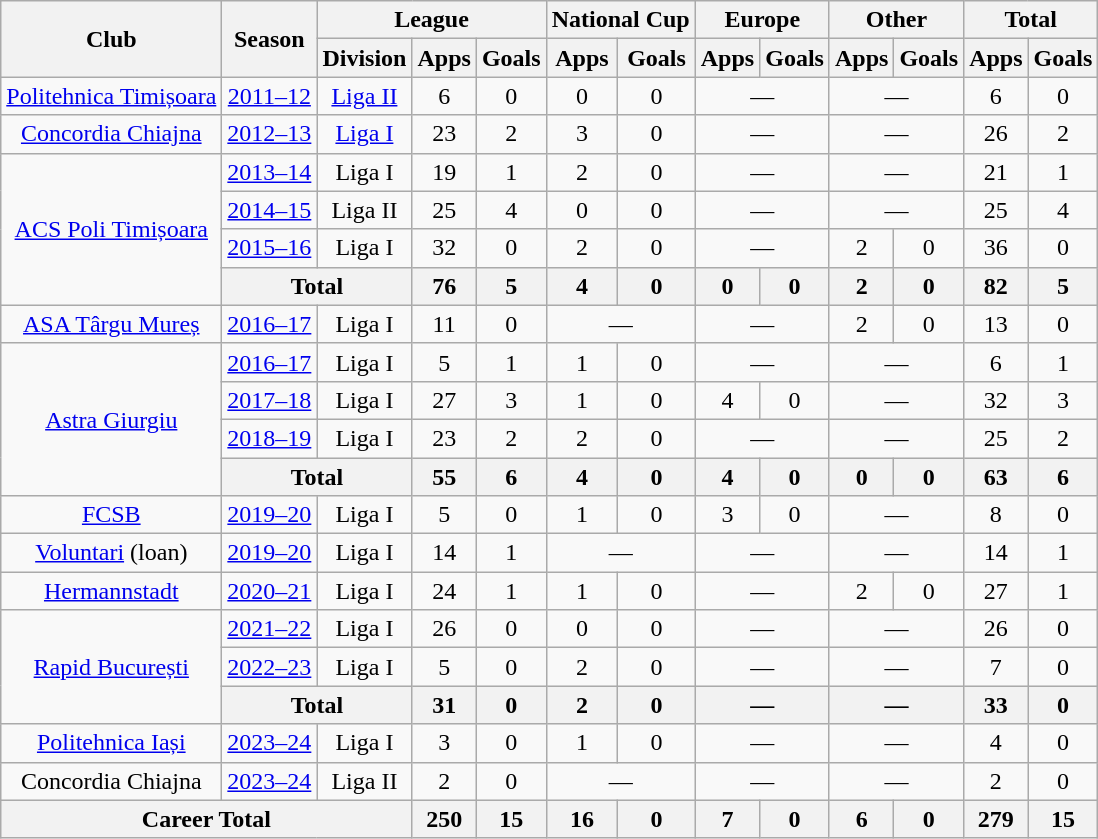<table class=wikitable style=text-align:center>
<tr>
<th rowspan=2>Club</th>
<th rowspan=2>Season</th>
<th colspan=3>League</th>
<th colspan=2>National Cup</th>
<th colspan=2>Europe</th>
<th colspan=2>Other</th>
<th colspan=2>Total</th>
</tr>
<tr>
<th>Division</th>
<th>Apps</th>
<th>Goals</th>
<th>Apps</th>
<th>Goals</th>
<th>Apps</th>
<th>Goals</th>
<th>Apps</th>
<th>Goals</th>
<th>Apps</th>
<th>Goals</th>
</tr>
<tr>
<td><a href='#'>Politehnica Timișoara</a></td>
<td><a href='#'>2011–12</a></td>
<td rowspan="1"><a href='#'>Liga II</a></td>
<td>6</td>
<td>0</td>
<td>0</td>
<td>0</td>
<td colspan="2">—</td>
<td colspan="2">—</td>
<td>6</td>
<td>0</td>
</tr>
<tr>
<td><a href='#'>Concordia Chiajna</a></td>
<td><a href='#'>2012–13</a></td>
<td rowspan="1"><a href='#'>Liga I</a></td>
<td>23</td>
<td>2</td>
<td>3</td>
<td>0</td>
<td colspan="2">—</td>
<td colspan="2">—</td>
<td>26</td>
<td>2</td>
</tr>
<tr>
<td rowspan="4"><a href='#'>ACS Poli Timișoara</a></td>
<td><a href='#'>2013–14</a></td>
<td rowspan="1">Liga I</td>
<td>19</td>
<td>1</td>
<td>2</td>
<td>0</td>
<td colspan="2">—</td>
<td colspan="2">—</td>
<td>21</td>
<td>1</td>
</tr>
<tr>
<td><a href='#'>2014–15</a></td>
<td rowspan="1">Liga II</td>
<td>25</td>
<td>4</td>
<td>0</td>
<td>0</td>
<td colspan="2">—</td>
<td colspan="2">—</td>
<td>25</td>
<td>4</td>
</tr>
<tr>
<td><a href='#'>2015–16</a></td>
<td rowspan="1">Liga I</td>
<td>32</td>
<td>0</td>
<td>2</td>
<td>0</td>
<td colspan="2">—</td>
<td>2</td>
<td>0</td>
<td>36</td>
<td>0</td>
</tr>
<tr>
<th colspan="2">Total</th>
<th>76</th>
<th>5</th>
<th>4</th>
<th>0</th>
<th>0</th>
<th>0</th>
<th>2</th>
<th>0</th>
<th>82</th>
<th>5</th>
</tr>
<tr>
<td><a href='#'>ASA Târgu Mureș</a></td>
<td><a href='#'>2016–17</a></td>
<td rowspan="1">Liga I</td>
<td>11</td>
<td>0</td>
<td colspan="2">—</td>
<td colspan="2">—</td>
<td>2</td>
<td>0</td>
<td>13</td>
<td>0</td>
</tr>
<tr>
<td rowspan="4"><a href='#'>Astra Giurgiu</a></td>
<td><a href='#'>2016–17</a></td>
<td rowspan="1">Liga I</td>
<td>5</td>
<td>1</td>
<td>1</td>
<td>0</td>
<td colspan="2">—</td>
<td colspan="2">—</td>
<td>6</td>
<td>1</td>
</tr>
<tr>
<td><a href='#'>2017–18</a></td>
<td rowspan="1">Liga I</td>
<td>27</td>
<td>3</td>
<td>1</td>
<td>0</td>
<td>4</td>
<td>0</td>
<td colspan="2">—</td>
<td>32</td>
<td>3</td>
</tr>
<tr>
<td><a href='#'>2018–19</a></td>
<td rowspan="1">Liga I</td>
<td>23</td>
<td>2</td>
<td>2</td>
<td>0</td>
<td colspan="2">—</td>
<td colspan="2">—</td>
<td>25</td>
<td>2</td>
</tr>
<tr>
<th colspan="2">Total</th>
<th>55</th>
<th>6</th>
<th>4</th>
<th>0</th>
<th>4</th>
<th>0</th>
<th>0</th>
<th>0</th>
<th>63</th>
<th>6</th>
</tr>
<tr>
<td><a href='#'>FCSB</a></td>
<td><a href='#'>2019–20</a></td>
<td rowspan="1">Liga I</td>
<td>5</td>
<td>0</td>
<td>1</td>
<td>0</td>
<td>3</td>
<td>0</td>
<td colspan="2">—</td>
<td>8</td>
<td>0</td>
</tr>
<tr>
<td><a href='#'>Voluntari</a> (loan)</td>
<td><a href='#'>2019–20</a></td>
<td rowspan="1">Liga I</td>
<td>14</td>
<td>1</td>
<td colspan="2">—</td>
<td colspan="2">—</td>
<td colspan="2">—</td>
<td>14</td>
<td>1</td>
</tr>
<tr>
<td><a href='#'>Hermannstadt</a></td>
<td><a href='#'>2020–21</a></td>
<td rowspan="1">Liga I</td>
<td>24</td>
<td>1</td>
<td>1</td>
<td>0</td>
<td colspan="2">—</td>
<td>2</td>
<td>0</td>
<td>27</td>
<td>1</td>
</tr>
<tr>
<td rowspan="3"><a href='#'>Rapid București</a></td>
<td><a href='#'>2021–22</a></td>
<td rowspan="1">Liga I</td>
<td>26</td>
<td>0</td>
<td>0</td>
<td>0</td>
<td colspan="2">—</td>
<td colspan="2">—</td>
<td>26</td>
<td>0</td>
</tr>
<tr>
<td><a href='#'>2022–23</a></td>
<td rowspan="1">Liga I</td>
<td>5</td>
<td>0</td>
<td>2</td>
<td>0</td>
<td colspan="2">—</td>
<td colspan="2">—</td>
<td>7</td>
<td>0</td>
</tr>
<tr>
<th colspan="2">Total</th>
<th>31</th>
<th>0</th>
<th>2</th>
<th>0</th>
<th colspan="2">—</th>
<th colspan="2">—</th>
<th>33</th>
<th>0</th>
</tr>
<tr>
<td><a href='#'>Politehnica Iași</a></td>
<td><a href='#'>2023–24</a></td>
<td rowspan="1">Liga I</td>
<td>3</td>
<td>0</td>
<td>1</td>
<td>0</td>
<td colspan="2">—</td>
<td colspan="2">—</td>
<td>4</td>
<td>0</td>
</tr>
<tr>
<td>Concordia Chiajna</td>
<td><a href='#'>2023–24</a></td>
<td rowspan="1">Liga II</td>
<td>2</td>
<td>0</td>
<td colspan="2">—</td>
<td colspan="2">—</td>
<td colspan="2">—</td>
<td>2</td>
<td>0</td>
</tr>
<tr>
<th colspan="3">Career Total</th>
<th>250</th>
<th>15</th>
<th>16</th>
<th>0</th>
<th>7</th>
<th>0</th>
<th>6</th>
<th>0</th>
<th>279</th>
<th>15</th>
</tr>
</table>
